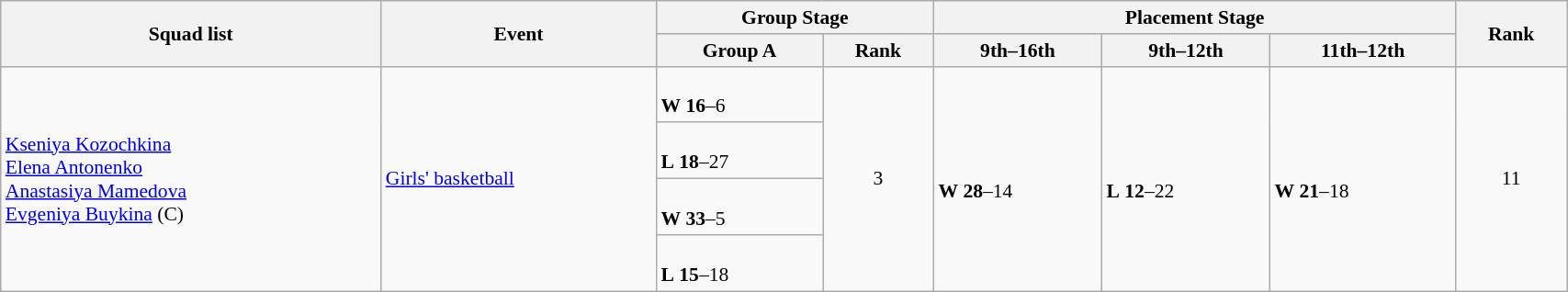<table class="wikitable" width="90%" style="text-align:left; font-size:90%">
<tr>
<th rowspan="2">Squad list</th>
<th rowspan="2">Event</th>
<th colspan="2">Group Stage</th>
<th colspan="3">Placement Stage</th>
<th rowspan="2">Rank</th>
</tr>
<tr>
<th>Group A</th>
<th>Rank</th>
<th>9th–16th</th>
<th>9th–12th</th>
<th>11th–12th</th>
</tr>
<tr>
<td rowspan="4"><a href='#'>Kseniya Kozochkina</a><br><a href='#'>Elena Antonenko</a><br><a href='#'>Anastasiya Mamedova</a><br><a href='#'>Evgeniya Buykina</a> (C)</td>
<td rowspan="4"><a href='#'>Girls' basketball</a></td>
<td><br> <strong>W</strong> <strong>16</strong>–6</td>
<td rowspan="4" align=center>3</td>
<td rowspan="4"> <br> <strong>W</strong> <strong>28</strong>–14</td>
<td rowspan="4"> <br> <strong>L</strong> <strong>12</strong>–22</td>
<td rowspan="4"> <br> <strong>W</strong> <strong>21</strong>–18</td>
<td rowspan="4" align="center">11</td>
</tr>
<tr>
<td><br> <strong>L</strong> <strong>18</strong>–27</td>
</tr>
<tr>
<td><br> <strong>W</strong> <strong>33</strong>–5</td>
</tr>
<tr>
<td><br> <strong>L</strong> <strong>15</strong>–18</td>
</tr>
</table>
